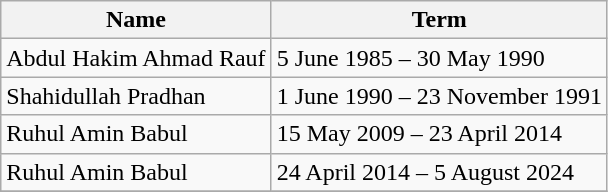<table class="wikitable">
<tr>
<th>Name</th>
<th>Term</th>
</tr>
<tr>
<td>Abdul Hakim Ahmad Rauf</td>
<td>5 June 1985 – 30 May 1990</td>
</tr>
<tr>
<td>Shahidullah Pradhan</td>
<td>1 June 1990 – 23 November 1991</td>
</tr>
<tr>
<td>Ruhul Amin Babul</td>
<td>15 May 2009 – 23 April 2014</td>
</tr>
<tr>
<td>Ruhul Amin Babul</td>
<td>24 April 2014 – 5 August 2024</td>
</tr>
<tr>
</tr>
</table>
